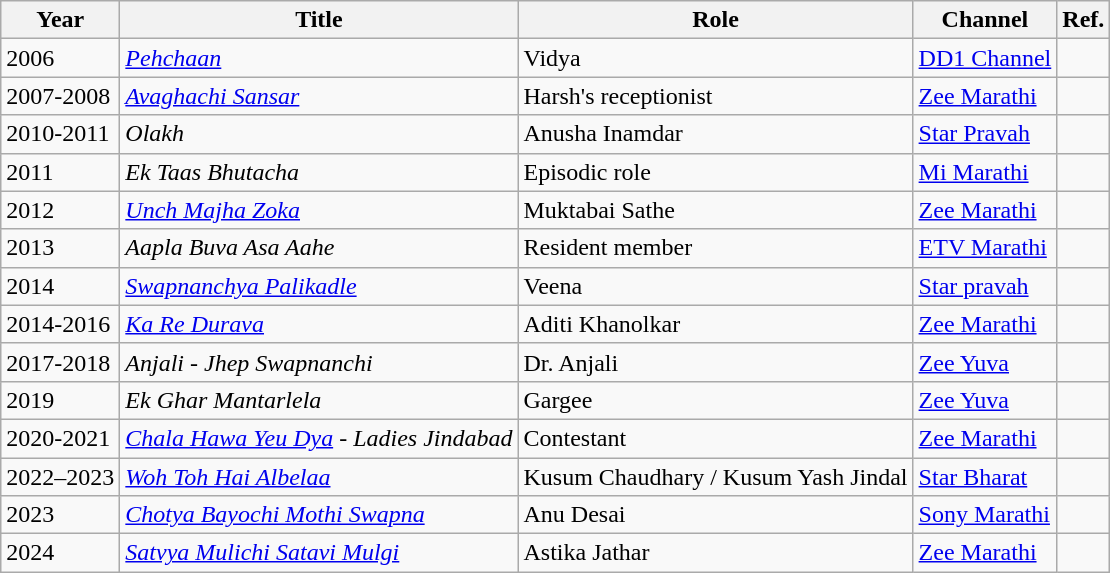<table class="wikitable">
<tr>
<th>Year</th>
<th>Title</th>
<th>Role</th>
<th>Channel</th>
<th>Ref.</th>
</tr>
<tr>
<td>2006</td>
<td><em><a href='#'>Pehchaan</a></em></td>
<td>Vidya</td>
<td><a href='#'>DD1 Channel</a></td>
<td></td>
</tr>
<tr>
<td>2007-2008</td>
<td><em><a href='#'>Avaghachi Sansar</a></em></td>
<td>Harsh's receptionist</td>
<td><a href='#'>Zee Marathi</a></td>
<td></td>
</tr>
<tr>
<td>2010-2011</td>
<td><em>Olakh</em></td>
<td>Anusha Inamdar</td>
<td><a href='#'>Star Pravah</a></td>
<td></td>
</tr>
<tr>
<td>2011</td>
<td><em>Ek Taas Bhutacha</em></td>
<td>Episodic role</td>
<td><a href='#'>Mi Marathi</a></td>
<td></td>
</tr>
<tr>
<td>2012</td>
<td><em><a href='#'>Unch Majha Zoka</a></em></td>
<td>Muktabai Sathe</td>
<td><a href='#'>Zee Marathi</a></td>
<td></td>
</tr>
<tr>
<td>2013</td>
<td><em>Aapla Buva Asa Aahe</em></td>
<td>Resident member</td>
<td><a href='#'>ETV Marathi</a></td>
<td></td>
</tr>
<tr>
<td>2014</td>
<td><em><a href='#'>Swapnanchya Palikadle</a></em></td>
<td>Veena</td>
<td><a href='#'>Star pravah</a></td>
<td></td>
</tr>
<tr>
<td>2014-2016</td>
<td><em><a href='#'>Ka Re Durava</a></em></td>
<td>Aditi Khanolkar</td>
<td><a href='#'>Zee Marathi</a></td>
<td></td>
</tr>
<tr>
<td>2017-2018</td>
<td><em>Anjali - Jhep Swapnanchi</em></td>
<td>Dr. Anjali</td>
<td><a href='#'>Zee Yuva</a></td>
<td></td>
</tr>
<tr>
<td>2019</td>
<td><em>Ek Ghar Mantarlela</em></td>
<td>Gargee</td>
<td><a href='#'>Zee Yuva</a></td>
<td></td>
</tr>
<tr>
<td>2020-2021</td>
<td><em><a href='#'>Chala Hawa Yeu Dya</a> - Ladies Jindabad</em></td>
<td>Contestant</td>
<td><a href='#'>Zee Marathi</a></td>
<td></td>
</tr>
<tr>
<td>2022–2023</td>
<td><em><a href='#'>Woh Toh Hai Albelaa</a></em></td>
<td>Kusum Chaudhary / Kusum Yash Jindal</td>
<td><a href='#'>Star Bharat</a></td>
<td></td>
</tr>
<tr>
<td>2023</td>
<td><em><a href='#'>Chotya Bayochi Mothi Swapna</a></em></td>
<td>Anu Desai</td>
<td><a href='#'>Sony Marathi</a></td>
<td></td>
</tr>
<tr>
<td>2024</td>
<td><em><a href='#'>Satvya Mulichi Satavi Mulgi</a></em></td>
<td>Astika Jathar</td>
<td><a href='#'>Zee Marathi</a></td>
<td></td>
</tr>
</table>
